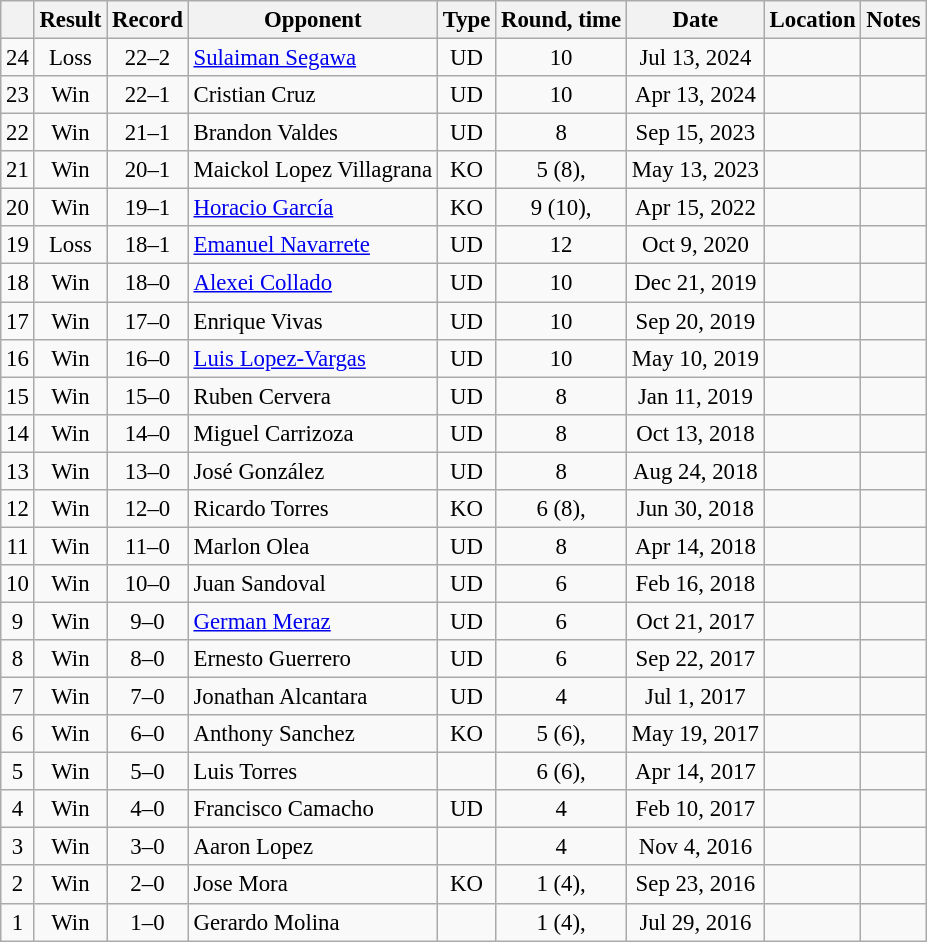<table class="wikitable" style="text-align:center; font-size:95%">
<tr>
<th></th>
<th>Result</th>
<th>Record</th>
<th>Opponent</th>
<th>Type</th>
<th>Round, time</th>
<th>Date</th>
<th>Location</th>
<th>Notes</th>
</tr>
<tr>
<td>24</td>
<td>Loss</td>
<td>22–2</td>
<td align=left> <a href='#'>Sulaiman Segawa</a></td>
<td>UD</td>
<td>10</td>
<td>Jul 13, 2024</td>
<td align=left></td>
<td align=left></td>
</tr>
<tr>
<td>23</td>
<td>Win</td>
<td>22–1</td>
<td align=left> Cristian Cruz</td>
<td>UD</td>
<td>10</td>
<td>Apr 13, 2024</td>
<td align=left></td>
<td align=left></td>
</tr>
<tr>
<td>22</td>
<td>Win</td>
<td>21–1</td>
<td align=left> Brandon Valdes</td>
<td>UD</td>
<td>8</td>
<td>Sep 15, 2023</td>
<td align=left></td>
<td></td>
</tr>
<tr>
<td>21</td>
<td>Win</td>
<td>20–1</td>
<td align=left> Maickol Lopez Villagrana</td>
<td>KO</td>
<td>5 (8), </td>
<td>May 13, 2023</td>
<td align=left></td>
<td></td>
</tr>
<tr>
<td>20</td>
<td>Win</td>
<td>19–1</td>
<td align=left> <a href='#'>Horacio García</a></td>
<td>KO</td>
<td>9 (10), </td>
<td>Apr 15, 2022</td>
<td align=left></td>
<td></td>
</tr>
<tr>
<td>19</td>
<td>Loss</td>
<td>18–1</td>
<td align=left> <a href='#'>Emanuel Navarrete</a></td>
<td>UD</td>
<td>12</td>
<td>Oct 9, 2020</td>
<td align=left></td>
<td align=left></td>
</tr>
<tr>
<td>18</td>
<td>Win</td>
<td>18–0</td>
<td align=left> <a href='#'>Alexei Collado</a></td>
<td>UD</td>
<td>10</td>
<td>Dec 21, 2019</td>
<td align=left></td>
<td align=left></td>
</tr>
<tr>
<td>17</td>
<td>Win</td>
<td>17–0</td>
<td align=left> Enrique Vivas</td>
<td>UD</td>
<td>10</td>
<td>Sep 20, 2019</td>
<td align=left></td>
<td align=left></td>
</tr>
<tr>
<td>16</td>
<td>Win</td>
<td>16–0</td>
<td align=left> <a href='#'>Luis Lopez-Vargas</a></td>
<td>UD</td>
<td>10</td>
<td>May 10, 2019</td>
<td align=left></td>
<td align=left></td>
</tr>
<tr>
<td>15</td>
<td>Win</td>
<td>15–0</td>
<td align=left> Ruben Cervera</td>
<td>UD</td>
<td>8</td>
<td>Jan 11, 2019</td>
<td align=left></td>
<td></td>
</tr>
<tr>
<td>14</td>
<td>Win</td>
<td>14–0</td>
<td align=left> Miguel Carrizoza</td>
<td>UD</td>
<td>8</td>
<td>Oct 13, 2018</td>
<td align=left></td>
<td></td>
</tr>
<tr>
<td>13</td>
<td>Win</td>
<td>13–0</td>
<td align=left> José González</td>
<td>UD</td>
<td>8</td>
<td>Aug 24, 2018</td>
<td align=left></td>
<td></td>
</tr>
<tr>
<td>12</td>
<td>Win</td>
<td>12–0</td>
<td align=left> Ricardo Torres</td>
<td>KO</td>
<td>6 (8), </td>
<td>Jun 30, 2018</td>
<td align=left></td>
<td></td>
</tr>
<tr>
<td>11</td>
<td>Win</td>
<td>11–0</td>
<td align=left> Marlon Olea</td>
<td>UD</td>
<td>8</td>
<td>Apr 14, 2018</td>
<td align=left></td>
<td align=left></td>
</tr>
<tr>
<td>10</td>
<td>Win</td>
<td>10–0</td>
<td align=left> Juan Sandoval</td>
<td>UD</td>
<td>6</td>
<td>Feb 16, 2018</td>
<td align=left></td>
<td></td>
</tr>
<tr>
<td>9</td>
<td>Win</td>
<td>9–0</td>
<td align=left> <a href='#'>German Meraz</a></td>
<td>UD</td>
<td>6</td>
<td>Oct 21, 2017</td>
<td align=left></td>
<td></td>
</tr>
<tr>
<td>8</td>
<td>Win</td>
<td>8–0</td>
<td align=left> Ernesto Guerrero</td>
<td>UD</td>
<td>6</td>
<td>Sep 22, 2017</td>
<td align=left></td>
<td></td>
</tr>
<tr>
<td>7</td>
<td>Win</td>
<td>7–0</td>
<td align=left> Jonathan Alcantara</td>
<td>UD</td>
<td>4</td>
<td>Jul 1, 2017</td>
<td align=left></td>
<td></td>
</tr>
<tr>
<td>6</td>
<td>Win</td>
<td>6–0</td>
<td align=left> Anthony Sanchez</td>
<td>KO</td>
<td>5 (6), </td>
<td>May 19, 2017</td>
<td align=left></td>
<td></td>
</tr>
<tr>
<td>5</td>
<td>Win</td>
<td>5–0</td>
<td align=left> Luis Torres</td>
<td></td>
<td>6 (6), </td>
<td>Apr 14, 2017</td>
<td align=left></td>
<td></td>
</tr>
<tr>
<td>4</td>
<td>Win</td>
<td>4–0</td>
<td align=left> Francisco Camacho</td>
<td>UD</td>
<td>4</td>
<td>Feb 10, 2017</td>
<td align=left></td>
<td></td>
</tr>
<tr>
<td>3</td>
<td>Win</td>
<td>3–0</td>
<td align=left> Aaron Lopez</td>
<td></td>
<td>4</td>
<td>Nov 4, 2016</td>
<td align=left></td>
<td></td>
</tr>
<tr>
<td>2</td>
<td>Win</td>
<td>2–0</td>
<td align=left> Jose Mora</td>
<td>KO</td>
<td>1 (4), </td>
<td>Sep 23, 2016</td>
<td align=left></td>
<td></td>
</tr>
<tr>
<td>1</td>
<td>Win</td>
<td>1–0</td>
<td align=left> Gerardo Molina</td>
<td></td>
<td>1 (4), </td>
<td>Jul 29, 2016</td>
<td align=left></td>
<td></td>
</tr>
</table>
